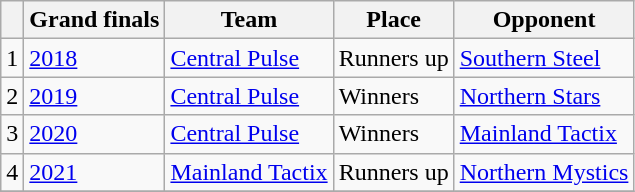<table class="wikitable collapsible">
<tr>
<th></th>
<th>Grand finals</th>
<th>Team</th>
<th>Place</th>
<th>Opponent</th>
</tr>
<tr>
<td>1</td>
<td><a href='#'>2018</a></td>
<td><a href='#'>Central Pulse</a></td>
<td>Runners up</td>
<td><a href='#'>Southern Steel</a></td>
</tr>
<tr>
<td>2</td>
<td><a href='#'>2019</a></td>
<td><a href='#'>Central Pulse</a></td>
<td>Winners</td>
<td><a href='#'>Northern Stars</a></td>
</tr>
<tr>
<td>3</td>
<td><a href='#'>2020</a></td>
<td><a href='#'>Central Pulse</a></td>
<td>Winners</td>
<td><a href='#'>Mainland Tactix</a></td>
</tr>
<tr>
<td>4</td>
<td><a href='#'>2021</a></td>
<td><a href='#'>Mainland Tactix</a></td>
<td>Runners up</td>
<td><a href='#'>Northern Mystics</a></td>
</tr>
<tr>
</tr>
</table>
